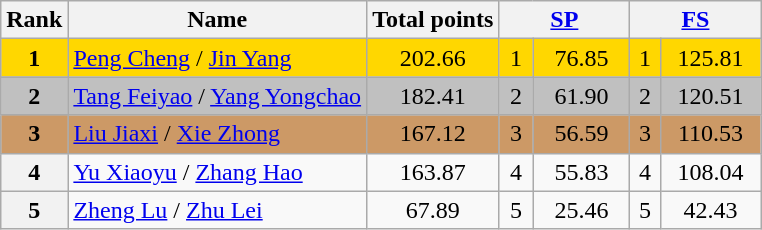<table class="wikitable sortable">
<tr>
<th>Rank</th>
<th>Name</th>
<th>Total points</th>
<th colspan="2" width="80px" align="center"><a href='#'>SP</a></th>
<th colspan="2" width="80px" align="center"><a href='#'>FS</a></th>
</tr>
<tr bgcolor="gold">
<td align="center" bgcolor="gold"><strong>1</strong></td>
<td><a href='#'>Peng Cheng</a> / <a href='#'>Jin Yang</a></td>
<td align="center">202.66</td>
<td align="center">1</td>
<td align="center">76.85</td>
<td align="center">1</td>
<td align="center">125.81</td>
</tr>
<tr bgcolor="silver">
<td align="center" bgcolor="silver"><strong>2</strong></td>
<td><a href='#'>Tang Feiyao</a> / <a href='#'>Yang Yongchao</a></td>
<td align="center">182.41</td>
<td align="center">2</td>
<td align="center">61.90</td>
<td align="center">2</td>
<td align="center">120.51</td>
</tr>
<tr bgcolor="cc9966">
<td align="center" bgcolor="cc9966"><strong>3</strong></td>
<td><a href='#'>Liu Jiaxi</a> / <a href='#'>Xie Zhong</a></td>
<td align="center">167.12</td>
<td align="center">3</td>
<td align="center">56.59</td>
<td align="center">3</td>
<td align="center">110.53</td>
</tr>
<tr>
<th>4</th>
<td><a href='#'>Yu Xiaoyu</a> / <a href='#'>Zhang Hao</a></td>
<td align="center">163.87</td>
<td align="center">4</td>
<td align="center">55.83</td>
<td align="center">4</td>
<td align="center">108.04</td>
</tr>
<tr>
<th>5</th>
<td><a href='#'>Zheng Lu</a> / <a href='#'>Zhu Lei</a></td>
<td align="center">67.89</td>
<td align="center">5</td>
<td align="center">25.46</td>
<td align="center">5</td>
<td align="center">42.43</td>
</tr>
</table>
